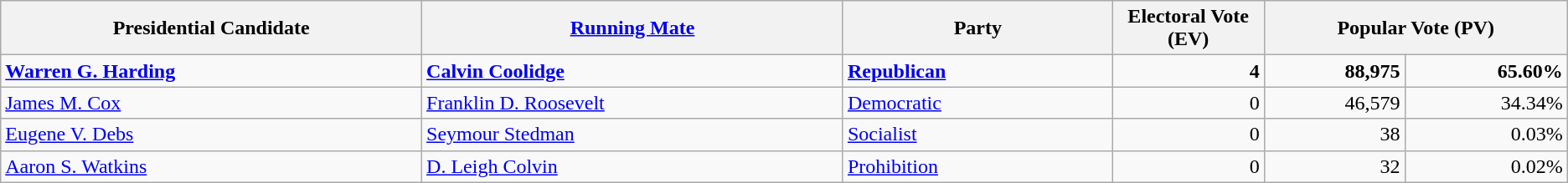<table class="wikitable">
<tr>
<th width="25%">Presidential Candidate</th>
<th width="25%"><a href='#'>Running Mate</a></th>
<th width="16%">Party</th>
<th width="9%">Electoral Vote (EV)</th>
<th colspan="2" width="18%">Popular Vote (PV)</th>
</tr>
<tr>
<td><strong><a href='#'>Warren G. Harding</a></strong></td>
<td><strong><a href='#'>Calvin Coolidge</a></strong></td>
<td><strong><a href='#'>Republican</a></strong></td>
<td align="right"><strong>4</strong></td>
<td align="right"><strong>88,975</strong></td>
<td align="right"><strong>65.60%</strong></td>
</tr>
<tr>
<td><a href='#'>James M. Cox</a></td>
<td><a href='#'>Franklin D. Roosevelt</a></td>
<td><a href='#'>Democratic</a></td>
<td align="right">0</td>
<td align="right">46,579</td>
<td align="right">34.34%</td>
</tr>
<tr>
<td><a href='#'>Eugene V. Debs</a></td>
<td><a href='#'>Seymour Stedman</a></td>
<td><a href='#'>Socialist</a></td>
<td align="right">0</td>
<td align="right">38</td>
<td align="right">0.03%</td>
</tr>
<tr>
<td><a href='#'>Aaron S. Watkins</a></td>
<td><a href='#'>D. Leigh Colvin</a></td>
<td><a href='#'>Prohibition</a></td>
<td align="right">0</td>
<td align="right">32</td>
<td align="right">0.02%</td>
</tr>
</table>
